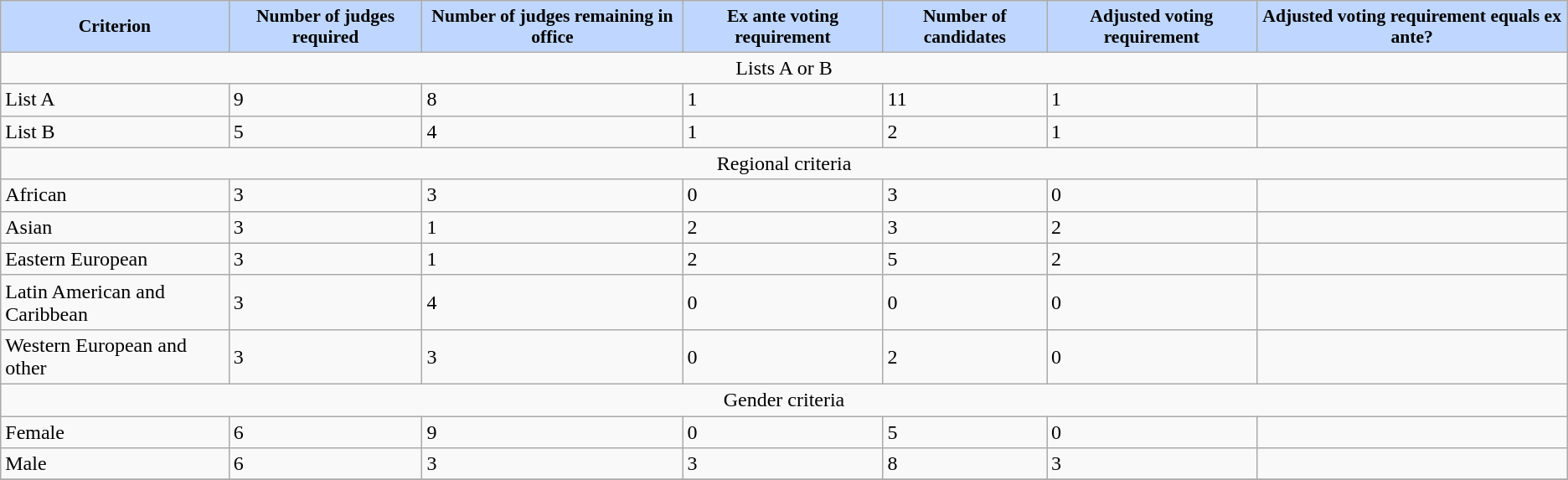<table class="wikitable defaultcenter col1left">
<tr bgcolor=#BFD7FF align="center" style="font-size:90%;">
<td style="text-align:center"><strong>Criterion</strong></td>
<td><strong>Number of judges required</strong></td>
<td><strong>Number of judges remaining in office</strong></td>
<td><strong>Ex ante voting requirement</strong></td>
<td><strong>Number of candidates</strong></td>
<td><strong>Adjusted voting requirement</strong></td>
<td><strong>Adjusted voting requirement equals ex ante?</strong></td>
</tr>
<tr>
<td colspan=8 style="text-align:center">Lists A or B</td>
</tr>
<tr>
<td>List A</td>
<td>9</td>
<td>8</td>
<td>1</td>
<td>11</td>
<td>1</td>
<td></td>
</tr>
<tr>
<td>List B</td>
<td>5</td>
<td>4</td>
<td>1</td>
<td>2</td>
<td>1</td>
<td></td>
</tr>
<tr>
<td colspan=8 style="text-align:center">Regional criteria</td>
</tr>
<tr>
<td>African</td>
<td>3</td>
<td>3</td>
<td>0</td>
<td>3</td>
<td>0</td>
<td></td>
</tr>
<tr>
<td>Asian</td>
<td>3</td>
<td>1</td>
<td>2</td>
<td>3</td>
<td>2</td>
<td></td>
</tr>
<tr>
<td>Eastern European</td>
<td>3</td>
<td>1</td>
<td>2</td>
<td>5</td>
<td>2</td>
<td></td>
</tr>
<tr>
<td>Latin American and Caribbean</td>
<td>3</td>
<td>4</td>
<td>0</td>
<td>0</td>
<td>0</td>
<td></td>
</tr>
<tr>
<td>Western European and other</td>
<td>3</td>
<td>3</td>
<td>0</td>
<td>2</td>
<td>0</td>
<td></td>
</tr>
<tr>
<td colspan=8 style="text-align:center">Gender criteria</td>
</tr>
<tr>
<td>Female</td>
<td>6</td>
<td>9</td>
<td>0</td>
<td>5</td>
<td>0</td>
<td></td>
</tr>
<tr>
<td>Male</td>
<td>6</td>
<td>3</td>
<td>3</td>
<td>8</td>
<td>3</td>
<td></td>
</tr>
<tr>
</tr>
</table>
